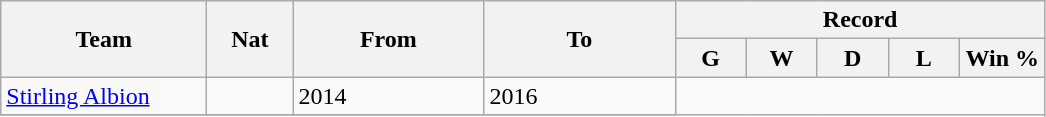<table class="wikitable" style="text-align: center">
<tr>
<th rowspan="2!" style="width:130px;">Team</th>
<th rowspan="2!" style="width:50px;">Nat</th>
<th rowspan="2!" style="width:120px;">From</th>
<th rowspan="2!" style="width:120px;">To</th>
<th colspan=6>Record</th>
</tr>
<tr>
<th width=40>G</th>
<th width=40>W</th>
<th width=40>D</th>
<th width=40>L</th>
<th width=50>Win %</th>
</tr>
<tr>
<td align=left><a href='#'>Stirling Albion</a></td>
<td></td>
<td align=left>2014</td>
<td align=left>2016<br></td>
</tr>
<tr>
</tr>
</table>
